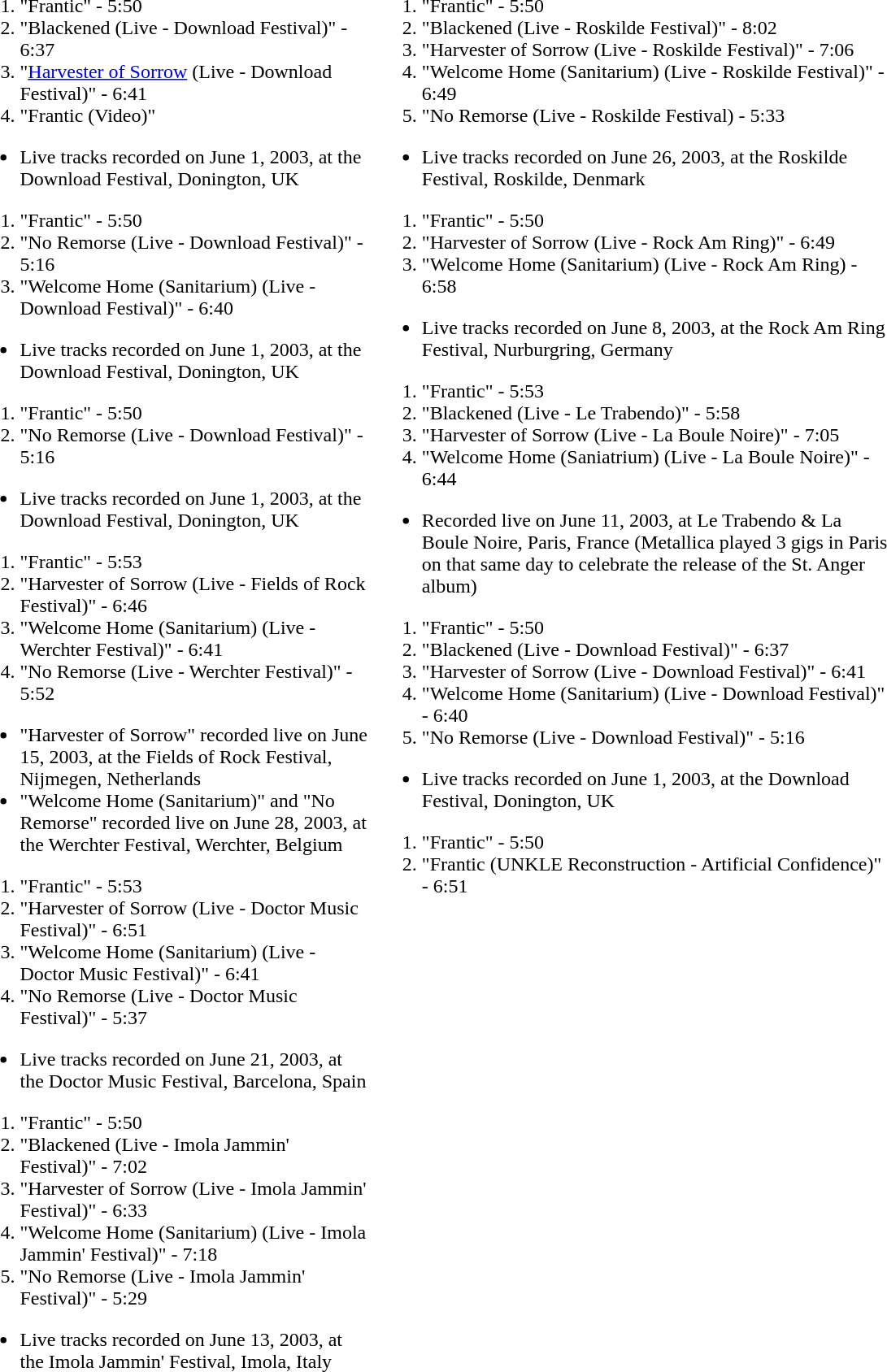<table width=60% style="font-size:100%;">
<tr>
<td valign="top"><br><ol><li>"Frantic" - 5:50</li><li>"Blackened (Live - Download Festival)" - 6:37</li><li>"<a href='#'>Harvester of Sorrow</a> (Live - Download Festival)" - 6:41</li><li>"Frantic (Video)"</li></ol><ul><li>Live tracks recorded on June 1, 2003, at the Download Festival, Donington, UK</li></ul><ol><li>"Frantic" - 5:50</li><li>"No Remorse (Live - Download Festival)" - 5:16</li><li>"Welcome Home (Sanitarium) (Live - Download Festival)" - 6:40</li></ol><ul><li>Live tracks recorded on June 1, 2003, at the Download Festival, Donington, UK</li></ul><ol><li>"Frantic" - 5:50</li><li>"No Remorse (Live - Download Festival)" - 5:16</li></ol><ul><li>Live tracks recorded on June 1, 2003, at the Download Festival, Donington, UK</li></ul><ol><li>"Frantic" - 5:53</li><li>"Harvester of Sorrow (Live - Fields of Rock Festival)" - 6:46</li><li>"Welcome Home (Sanitarium) (Live - Werchter Festival)" - 6:41</li><li>"No Remorse (Live - Werchter Festival)" - 5:52</li></ol><ul><li>"Harvester of Sorrow" recorded live on June 15, 2003, at the Fields of Rock Festival, Nijmegen, Netherlands</li><li>"Welcome Home (Sanitarium)" and "No Remorse" recorded live on June 28, 2003, at the Werchter Festival, Werchter, Belgium</li></ul><ol><li>"Frantic" - 5:53</li><li>"Harvester of Sorrow (Live - Doctor Music Festival)" - 6:51</li><li>"Welcome Home (Sanitarium) (Live - Doctor Music Festival)" - 6:41</li><li>"No Remorse (Live - Doctor Music Festival)" - 5:37</li></ol><ul><li>Live tracks recorded on June 21, 2003, at the Doctor Music Festival, Barcelona, Spain</li></ul><ol><li>"Frantic" - 5:50</li><li>"Blackened (Live - Imola Jammin' Festival)" - 7:02</li><li>"Harvester of Sorrow (Live - Imola Jammin' Festival)" - 6:33</li><li>"Welcome Home (Sanitarium) (Live - Imola Jammin' Festival)" - 7:18</li><li>"No Remorse (Live - Imola Jammin' Festival)" - 5:29</li></ol><ul><li>Live tracks recorded on June 13, 2003, at the Imola Jammin' Festival, Imola, Italy</li></ul></td>
<td valign="top"><br><ol><li>"Frantic" - 5:50</li><li>"Blackened (Live - Roskilde Festival)" - 8:02</li><li>"Harvester of Sorrow (Live - Roskilde Festival)" - 7:06</li><li>"Welcome Home (Sanitarium) (Live - Roskilde Festival)" - 6:49</li><li>"No Remorse (Live - Roskilde Festival) - 5:33</li></ol><ul><li>Live tracks recorded on June 26, 2003, at the Roskilde Festival, Roskilde, Denmark</li></ul><ol><li>"Frantic" - 5:50</li><li>"Harvester of Sorrow (Live - Rock Am Ring)" - 6:49</li><li>"Welcome Home (Sanitarium) (Live - Rock Am Ring) - 6:58</li></ol><ul><li>Live tracks recorded on June 8, 2003, at the Rock Am Ring Festival, Nurburgring, Germany</li></ul><ol><li>"Frantic" - 5:53</li><li>"Blackened (Live - Le Trabendo)" - 5:58</li><li>"Harvester of Sorrow (Live - La Boule Noire)" - 7:05</li><li>"Welcome Home (Saniatrium) (Live - La Boule Noire)" - 6:44</li></ol><ul><li>Recorded live on June 11, 2003, at Le Trabendo & La Boule Noire, Paris, France (Metallica played 3 gigs in Paris on that same day to celebrate the release of the St. Anger album)</li></ul><ol><li>"Frantic" - 5:50</li><li>"Blackened (Live - Download Festival)" - 6:37</li><li>"Harvester of Sorrow (Live - Download Festival)" - 6:41</li><li>"Welcome Home (Sanitarium) (Live - Download Festival)" - 6:40</li><li>"No Remorse (Live - Download Festival)" - 5:16</li></ol><ul><li>Live tracks recorded on June 1, 2003, at the Download Festival, Donington, UK</li></ul><ol><li>"Frantic" - 5:50</li><li>"Frantic (UNKLE Reconstruction - Artificial Confidence)" - 6:51</li></ol></td>
</tr>
</table>
